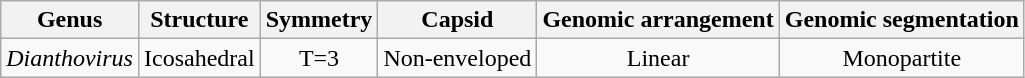<table class="wikitable sortable" style="text-align:center">
<tr>
<th>Genus</th>
<th>Structure</th>
<th>Symmetry</th>
<th>Capsid</th>
<th>Genomic arrangement</th>
<th>Genomic segmentation</th>
</tr>
<tr>
<td><em>Dianthovirus</em></td>
<td>Icosahedral</td>
<td>T=3</td>
<td>Non-enveloped</td>
<td>Linear</td>
<td>Monopartite</td>
</tr>
</table>
